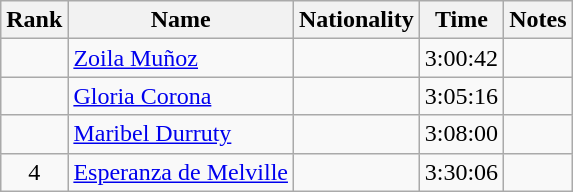<table class="wikitable sortable" style="text-align:center">
<tr>
<th>Rank</th>
<th>Name</th>
<th>Nationality</th>
<th>Time</th>
<th>Notes</th>
</tr>
<tr>
<td align=center></td>
<td align=left><a href='#'>Zoila Muñoz</a></td>
<td align=left></td>
<td>3:00:42</td>
<td></td>
</tr>
<tr>
<td align=center></td>
<td align=left><a href='#'>Gloria Corona</a></td>
<td align=left></td>
<td>3:05:16</td>
<td></td>
</tr>
<tr>
<td align=center></td>
<td align=left><a href='#'>Maribel Durruty</a></td>
<td align=left></td>
<td>3:08:00</td>
<td></td>
</tr>
<tr>
<td align=center>4</td>
<td align=left><a href='#'>Esperanza de Melville</a></td>
<td align=left></td>
<td>3:30:06</td>
<td></td>
</tr>
</table>
